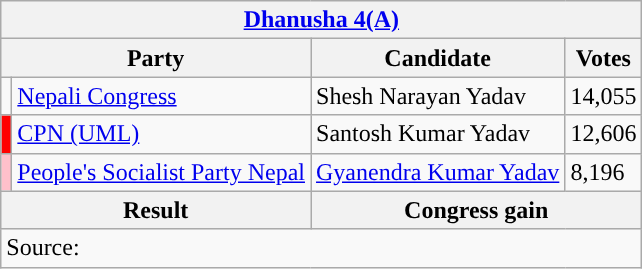<table class="wikitable">
<tr>
<th colspan="4"><a href='#'>Dhanusha 4(A)</a></th>
</tr>
<tr>
<th colspan="2">Party</th>
<th>Candidate</th>
<th>Votes</th>
</tr>
<tr>
<td style="background-color:"></td>
<td><a href='#'>Nepali Congress</a></td>
<td>Shesh Narayan Yadav</td>
<td>14,055</td>
</tr>
<tr>
<td style="background-color:#FF0000"></td>
<td><a href='#'>CPN (UML)</a></td>
<td>Santosh Kumar Yadav</td>
<td>12,606</td>
</tr>
<tr>
<td style="background-color:#FFC0CB"></td>
<td><a href='#'>People's Socialist Party Nepal</a></td>
<td><a href='#'>Gyanendra Kumar Yadav</a></td>
<td>8,196</td>
</tr>
<tr>
<th colspan="2">Result</th>
<th colspan="2">Congress gain</th>
</tr>
<tr>
<td colspan="4">Source: </td>
</tr>
</table>
